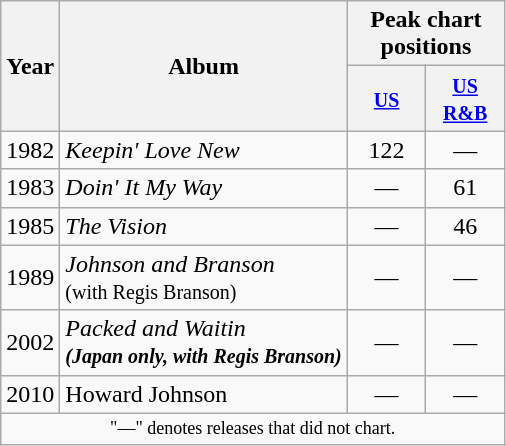<table class="wikitable">
<tr>
<th scope="col" rowspan="2">Year</th>
<th scope="col" rowspan="2">Album</th>
<th scope="col" colspan="2">Peak chart positions</th>
</tr>
<tr>
<th style="width:45px;"><small><a href='#'>US</a></small><br></th>
<th style="width:45px;"><small><a href='#'>US R&B</a></small><br></th>
</tr>
<tr>
<td>1982</td>
<td><em>Keepin' Love New</em></td>
<td align=center>122</td>
<td align=center>—</td>
</tr>
<tr>
<td>1983</td>
<td><em>Doin' It My Way</em></td>
<td align=center>—</td>
<td align=center>61</td>
</tr>
<tr>
<td>1985</td>
<td><em>The Vision</em></td>
<td align=center>—</td>
<td align=center>46</td>
</tr>
<tr>
<td>1989</td>
<td><em>Johnson and Branson</em> <br><small>(with Regis Branson)</small></td>
<td align=center>—</td>
<td align=center>—</td>
</tr>
<tr>
<td>2002</td>
<td><em>Packed and Waitin<strong> <br><small>(Japan only, with Regis Branson)</small></td>
<td align=center>—</td>
<td align=center>—</td>
</tr>
<tr>
<td>2010</td>
<td></em>Howard Johnson<em></td>
<td align=center>—</td>
<td align=center>—</td>
</tr>
<tr>
<td colspan="5" style="text-align:center; font-size:9pt;">"—" denotes releases that did not chart.</td>
</tr>
</table>
